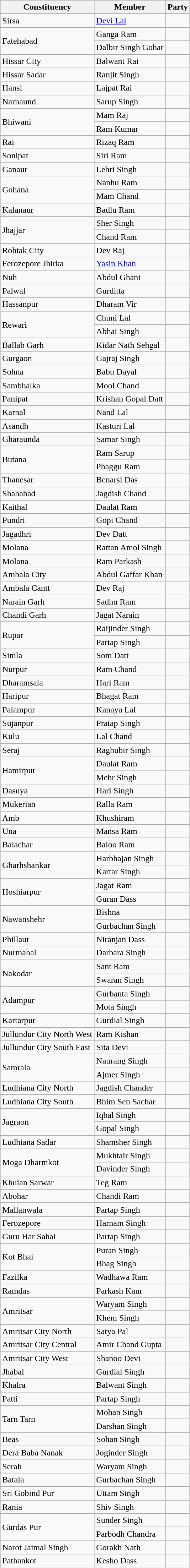<table class="wikitable sortable">
<tr>
<th>Constituency</th>
<th>Member</th>
<th colspan=2>Party</th>
</tr>
<tr>
<td>Sirsa</td>
<td><a href='#'>Devi Lal</a></td>
<td></td>
</tr>
<tr>
<td rowspan=2>Fatehabad</td>
<td>Ganga Ram</td>
<td></td>
</tr>
<tr>
<td>Dalbir Singh Gohar</td>
<td></td>
</tr>
<tr>
<td>Hissar City</td>
<td>Balwant Rai</td>
<td></td>
</tr>
<tr>
<td>Hissar Sadar</td>
<td>Ranjit Singh</td>
<td></td>
</tr>
<tr>
<td>Hansi</td>
<td>Lajpat Rai</td>
<td></td>
</tr>
<tr>
<td>Narnaund</td>
<td>Sarup Singh</td>
<td></td>
</tr>
<tr>
<td rowspan=2>Bhiwani</td>
<td>Mam Raj</td>
<td></td>
</tr>
<tr>
<td>Ram Kumar</td>
<td></td>
</tr>
<tr>
<td>Rai</td>
<td>Rizaq Ram</td>
<td></td>
</tr>
<tr>
<td>Sonipat</td>
<td>Siri Ram</td>
<td></td>
</tr>
<tr>
<td>Ganaur</td>
<td>Lehri Singh</td>
<td></td>
</tr>
<tr>
<td rowspan=2>Gohana</td>
<td>Nanhu Ram</td>
<td></td>
</tr>
<tr>
<td>Mam Chand</td>
<td></td>
</tr>
<tr>
<td>Kalanaur</td>
<td>Badlu Ram</td>
<td></td>
</tr>
<tr>
<td rowspan=2>Jhajjar</td>
<td>Sher Singh</td>
<td></td>
</tr>
<tr>
<td>Chand Ram</td>
<td></td>
</tr>
<tr>
<td>Rohtak City</td>
<td>Dev Raj</td>
<td></td>
</tr>
<tr>
<td>Ferozepore Jhirka</td>
<td><a href='#'>Yasin Khan</a></td>
<td></td>
</tr>
<tr>
<td>Nuh</td>
<td>Abdul Ghani</td>
<td></td>
</tr>
<tr>
<td>Palwal</td>
<td>Gurditta</td>
<td></td>
</tr>
<tr>
<td>Hassanpur</td>
<td>Dharam Vir</td>
<td></td>
</tr>
<tr>
<td rowspan=2>Rewari</td>
<td>Chuni Lal</td>
<td></td>
</tr>
<tr>
<td>Abhai Singh</td>
<td></td>
</tr>
<tr>
<td>Ballab Garh</td>
<td>Kidar Nath Sehgal</td>
<td></td>
</tr>
<tr>
<td>Gurgaon</td>
<td>Gajraj Singh</td>
<td></td>
</tr>
<tr>
<td>Sohna</td>
<td>Babu Dayal</td>
<td></td>
</tr>
<tr>
<td>Sambhalka</td>
<td>Mool Chand</td>
<td></td>
</tr>
<tr>
<td>Panipat</td>
<td>Krishan Gopal Datt</td>
<td></td>
</tr>
<tr>
<td>Karnal</td>
<td>Nand Lal</td>
<td></td>
</tr>
<tr>
<td>Asandh</td>
<td>Kasturi Lal</td>
<td></td>
</tr>
<tr>
<td>Gharaunda</td>
<td>Samar Singh</td>
<td></td>
</tr>
<tr>
<td rowspan=2>Butana</td>
<td>Ram Sarup</td>
<td></td>
</tr>
<tr>
<td>Phaggu Ram</td>
<td></td>
</tr>
<tr>
<td>Thanesar</td>
<td>Benarsi Das</td>
<td></td>
</tr>
<tr>
<td>Shahabad</td>
<td>Jagdish Chand</td>
<td></td>
</tr>
<tr>
<td>Kaithal</td>
<td>Daulat Ram</td>
<td></td>
</tr>
<tr>
<td>Pundri</td>
<td>Gopi Chand</td>
<td></td>
</tr>
<tr>
<td>Jagadhri</td>
<td>Dev Datt</td>
<td></td>
</tr>
<tr>
<td>Molana</td>
<td>Rattan Amol Singh</td>
<td></td>
</tr>
<tr>
<td>Molana</td>
<td>Ram Parkash</td>
<td></td>
</tr>
<tr>
<td>Ambala City</td>
<td>Abdul Gaffar Khan</td>
<td></td>
</tr>
<tr>
<td>Ambala Cantt</td>
<td>Dev Raj</td>
<td></td>
</tr>
<tr>
<td>Narain Garh</td>
<td>Sadhu Ram</td>
<td></td>
</tr>
<tr>
<td>Chandi Garh</td>
<td>Jagat Narain</td>
<td></td>
</tr>
<tr>
<td rowspan=2>Rupar</td>
<td>Raijinder Singh</td>
<td></td>
</tr>
<tr>
<td>Partap Singh</td>
<td></td>
</tr>
<tr>
<td>Simla</td>
<td>Som Datt</td>
<td></td>
</tr>
<tr>
<td>Nurpur</td>
<td>Ram Chand</td>
<td></td>
</tr>
<tr>
<td>Dharamsala</td>
<td>Hari Ram</td>
<td></td>
</tr>
<tr>
<td>Haripur</td>
<td>Bhagat Ram</td>
<td></td>
</tr>
<tr>
<td>Palampur</td>
<td>Kanaya Lal</td>
<td></td>
</tr>
<tr>
<td>Sujanpur</td>
<td>Pratap Singh</td>
<td></td>
</tr>
<tr>
<td>Kulu</td>
<td>Lal Chand</td>
<td></td>
</tr>
<tr>
<td>Seraj</td>
<td>Raghubir Singh</td>
<td></td>
</tr>
<tr>
<td rowspan=2>Hamirpur</td>
<td>Daulat Ram</td>
<td></td>
</tr>
<tr>
<td>Mehr Singh</td>
<td></td>
</tr>
<tr>
<td>Dasuya</td>
<td>Hari Singh</td>
<td></td>
</tr>
<tr>
<td>Mukerian</td>
<td>Ralla Ram</td>
<td></td>
</tr>
<tr>
<td>Amb</td>
<td>Khushiram</td>
<td></td>
</tr>
<tr>
<td>Una</td>
<td>Mansa Ram</td>
<td></td>
</tr>
<tr>
<td>Balachar</td>
<td>Baloo Ram</td>
<td></td>
</tr>
<tr>
<td rowspan=2>Gharhshankar</td>
<td>Harbhajan Singh</td>
<td></td>
</tr>
<tr>
<td>Kartar Singh</td>
<td></td>
</tr>
<tr>
<td rowspan=2>Hoshiarpur</td>
<td>Jagat Ram</td>
<td></td>
</tr>
<tr>
<td>Guran Dass</td>
<td></td>
</tr>
<tr>
<td rowspan=2>Nawanshehr</td>
<td>Bishna</td>
<td></td>
</tr>
<tr>
<td>Gurbachan Singh</td>
<td></td>
</tr>
<tr>
<td>Phillaur</td>
<td>Niranjan Dass</td>
<td></td>
</tr>
<tr>
<td>Nurmahal</td>
<td>Darbara Singh</td>
<td></td>
</tr>
<tr>
<td rowspan=2>Nakodar</td>
<td>Sant Ram</td>
<td></td>
</tr>
<tr>
<td>Swaran Singh</td>
<td></td>
</tr>
<tr>
<td rowspan=2>Adampur</td>
<td>Gurbanta Singh</td>
<td></td>
</tr>
<tr>
<td>Mota Singh</td>
<td></td>
</tr>
<tr>
<td>Kartarpur</td>
<td>Gurdial Singh</td>
<td></td>
</tr>
<tr>
<td>Jullundur City North West</td>
<td>Ram Kishan</td>
<td></td>
</tr>
<tr>
<td>Jullundur City South East</td>
<td>Sita Devi</td>
<td></td>
</tr>
<tr>
<td rowspan=2>Samrala</td>
<td>Naurang Singh</td>
<td></td>
</tr>
<tr>
<td>Ajmer Singh</td>
<td></td>
</tr>
<tr>
<td>Ludhiana City North</td>
<td>Jagdish Chander</td>
<td></td>
</tr>
<tr>
<td>Ludhiana City South</td>
<td>Bhim Sen Sachar</td>
<td></td>
</tr>
<tr>
<td rowspan=2>Jagraon</td>
<td>Iqbal Singh</td>
<td></td>
</tr>
<tr>
<td>Gopal Singh</td>
<td></td>
</tr>
<tr>
<td>Ludhiana Sadar</td>
<td>Shamsher Singh</td>
<td></td>
</tr>
<tr>
<td rowspan=2>Moga Dharmkot</td>
<td>Mukhtair Singh</td>
<td></td>
</tr>
<tr>
<td>Davinder Singh</td>
<td></td>
</tr>
<tr>
<td>Khuian Sarwar</td>
<td>Teg Ram</td>
<td></td>
</tr>
<tr>
<td>Abohar</td>
<td>Chandi Ram</td>
<td></td>
</tr>
<tr>
<td>Mallanwala</td>
<td>Partap Singh</td>
<td></td>
</tr>
<tr>
<td>Ferozepore</td>
<td>Harnam Singh</td>
<td></td>
</tr>
<tr>
<td>Guru Har Sahai</td>
<td>Partap Singh</td>
<td></td>
</tr>
<tr>
<td rowspan=2>Kot Bhai</td>
<td>Puran Singh</td>
<td></td>
</tr>
<tr>
<td>Bhag Singh</td>
<td></td>
</tr>
<tr>
<td>Fazilka</td>
<td>Wadhawa Ram</td>
<td></td>
</tr>
<tr>
<td>Ramdas</td>
<td>Parkash Kaur</td>
<td></td>
</tr>
<tr>
<td rowspan=2>Amritsar</td>
<td>Waryam Singh</td>
<td></td>
</tr>
<tr>
<td>Khem Singh</td>
<td></td>
</tr>
<tr>
<td>Amritsar City North</td>
<td>Satya Pal</td>
<td></td>
</tr>
<tr>
<td>Amritsar City Central</td>
<td>Amir Chand Gupta</td>
<td></td>
</tr>
<tr>
<td>Amritsar City West</td>
<td>Shanoo Devi</td>
<td></td>
</tr>
<tr>
<td>Jhabal</td>
<td>Gurdial Singh</td>
<td></td>
</tr>
<tr>
<td>Khalra</td>
<td>Balwant Singh</td>
<td></td>
</tr>
<tr>
<td>Patti</td>
<td>Partap Singh</td>
<td></td>
</tr>
<tr>
<td rowspan=2>Tarn Tarn</td>
<td>Mohan Singh</td>
<td></td>
</tr>
<tr>
<td>Darshan Singh</td>
<td></td>
</tr>
<tr>
<td>Beas</td>
<td>Sohan Singh</td>
<td></td>
</tr>
<tr>
<td>Dera Baba Nanak</td>
<td>Joginder Singh</td>
<td></td>
</tr>
<tr>
<td>Serah</td>
<td>Waryam Singh</td>
<td></td>
</tr>
<tr>
<td>Batala</td>
<td>Gurbachan Singh</td>
<td></td>
</tr>
<tr>
<td>Sri Gobind Pur</td>
<td>Uttam Singh</td>
<td></td>
</tr>
<tr>
<td>Rania</td>
<td>Shiv Singh</td>
<td></td>
</tr>
<tr>
<td rowspan=2>Gurdas Pur</td>
<td>Sunder Singh</td>
<td></td>
</tr>
<tr>
<td>Parbodh Chandra</td>
<td></td>
</tr>
<tr>
<td>Narot Jaimal Singh</td>
<td>Gorakh Nath</td>
<td></td>
</tr>
<tr>
<td>Pathankot</td>
<td>Kesho Dass</td>
<td></td>
</tr>
<tr>
</tr>
</table>
